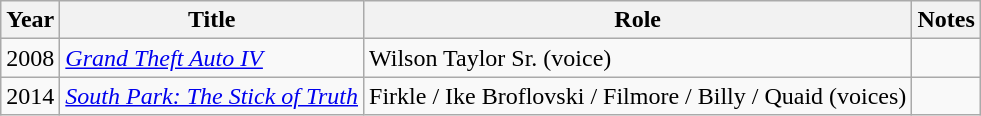<table class="wikitable sortable">
<tr>
<th>Year</th>
<th>Title</th>
<th>Role</th>
<th>Notes</th>
</tr>
<tr>
<td>2008</td>
<td><em><a href='#'>Grand Theft Auto IV</a></em></td>
<td>Wilson Taylor Sr. (voice)</td>
<td></td>
</tr>
<tr>
<td>2014</td>
<td><em><a href='#'>South Park: The Stick of Truth</a></em></td>
<td>Firkle / Ike Broflovski / Filmore / Billy / Quaid (voices)</td>
<td></td>
</tr>
</table>
